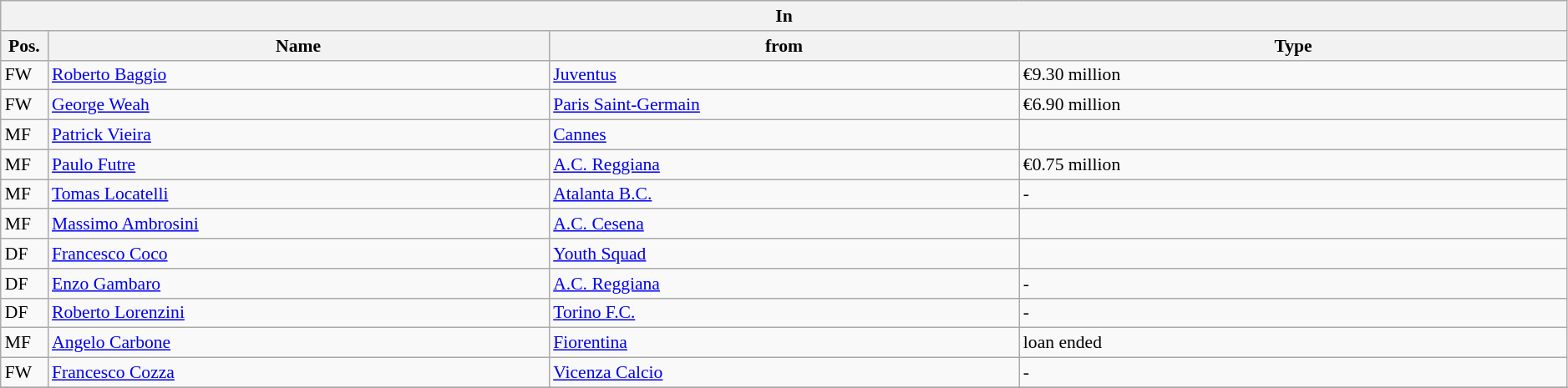<table class="wikitable" style="font-size:90%;width:99%;">
<tr>
<th colspan="4">In</th>
</tr>
<tr>
<th width=3%>Pos.</th>
<th width=32%>Name</th>
<th width=30%>from</th>
<th width=35%>Type</th>
</tr>
<tr>
<td>FW</td>
<td><a href='#'>Roberto Baggio</a></td>
<td><a href='#'>Juventus</a></td>
<td>€9.30 million</td>
</tr>
<tr>
<td>FW</td>
<td><a href='#'>George Weah</a></td>
<td><a href='#'>Paris Saint-Germain</a></td>
<td>€6.90 million</td>
</tr>
<tr>
<td>MF</td>
<td><a href='#'>Patrick Vieira</a></td>
<td><a href='#'>Cannes</a></td>
<td></td>
</tr>
<tr>
<td>MF</td>
<td><a href='#'>Paulo Futre</a></td>
<td><a href='#'>A.C. Reggiana</a></td>
<td>€0.75 million</td>
</tr>
<tr>
<td>MF</td>
<td><a href='#'>Tomas Locatelli</a></td>
<td><a href='#'>Atalanta B.C.</a></td>
<td>-</td>
</tr>
<tr>
<td>MF</td>
<td><a href='#'>Massimo Ambrosini</a></td>
<td><a href='#'>A.C. Cesena </a></td>
<td></td>
</tr>
<tr>
<td>DF</td>
<td><a href='#'>Francesco Coco</a></td>
<td><a href='#'>Youth Squad</a></td>
<td></td>
</tr>
<tr>
<td>DF</td>
<td><a href='#'>Enzo Gambaro</a></td>
<td><a href='#'>A.C. Reggiana</a></td>
<td>-</td>
</tr>
<tr>
<td>DF</td>
<td><a href='#'>Roberto Lorenzini</a></td>
<td><a href='#'>Torino F.C.</a></td>
<td>-</td>
</tr>
<tr>
<td>MF</td>
<td><a href='#'>Angelo Carbone</a></td>
<td><a href='#'>Fiorentina</a></td>
<td>loan ended</td>
</tr>
<tr>
<td>FW</td>
<td><a href='#'>Francesco Cozza</a></td>
<td><a href='#'>Vicenza Calcio</a></td>
<td>-</td>
</tr>
<tr>
</tr>
</table>
